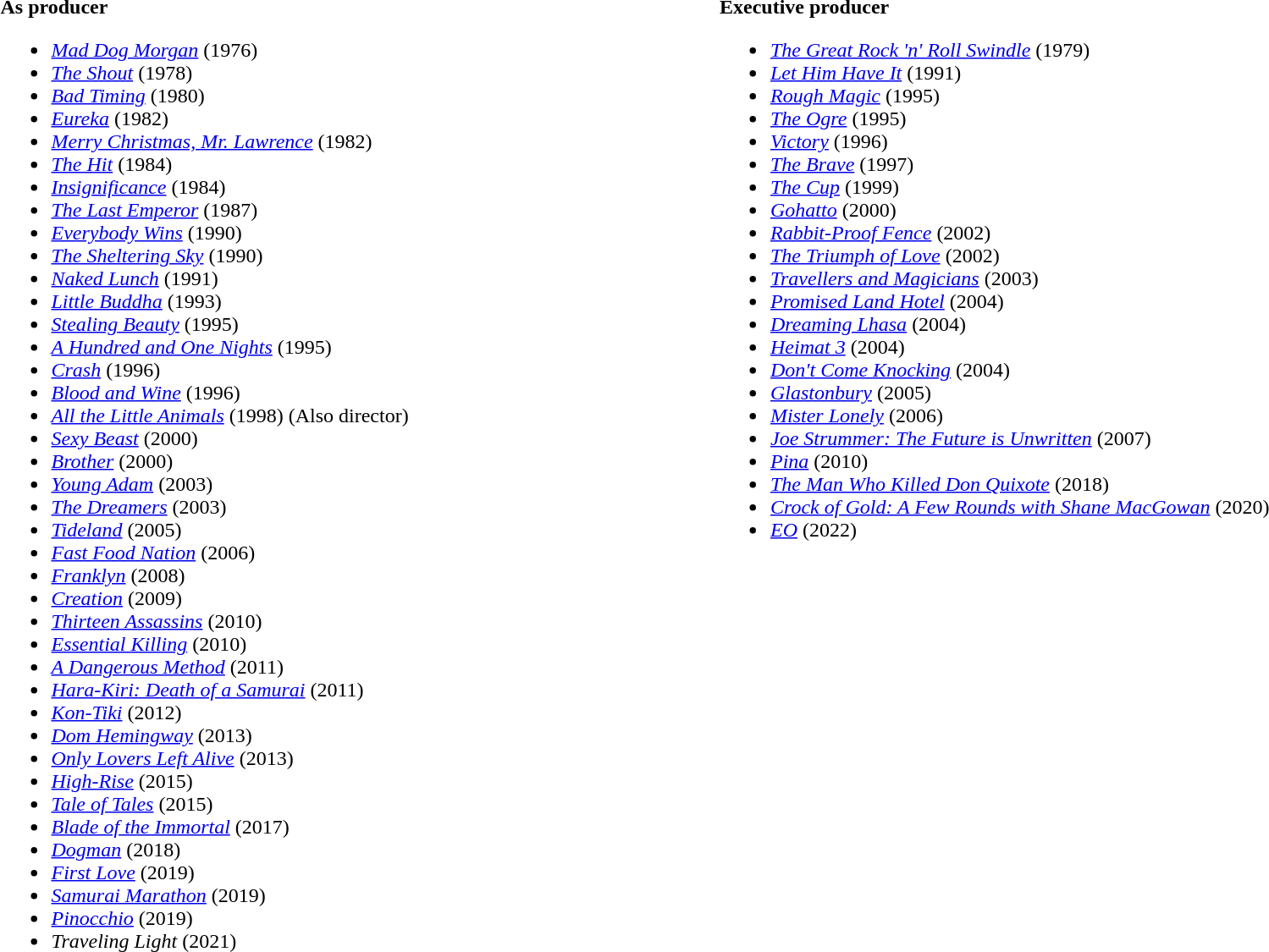<table style="width:100%;">
<tr style="vertical-align:top;">
<td width="45%"><br><strong>As producer</strong><ul><li><em><a href='#'>Mad Dog Morgan</a></em> (1976)</li><li><em><a href='#'>The Shout</a></em> (1978)</li><li><em><a href='#'>Bad Timing</a></em> (1980)</li><li><em><a href='#'>Eureka</a></em> (1982)</li><li><em><a href='#'>Merry Christmas, Mr. Lawrence</a></em> (1982)</li><li><em><a href='#'>The Hit</a></em> (1984)</li><li><em><a href='#'>Insignificance</a></em> (1984)</li><li><em><a href='#'>The Last Emperor</a></em> (1987)</li><li><em><a href='#'>Everybody Wins</a></em> (1990)</li><li><em><a href='#'>The Sheltering Sky</a></em> (1990)</li><li><em><a href='#'>Naked Lunch</a></em> (1991)</li><li><em><a href='#'>Little Buddha</a></em> (1993)</li><li><em><a href='#'>Stealing Beauty</a></em> (1995)</li><li><em><a href='#'>A Hundred and One Nights</a></em> (1995)</li><li><em><a href='#'>Crash</a></em> (1996)</li><li><em><a href='#'>Blood and Wine</a></em> (1996)</li><li><em><a href='#'>All the Little Animals</a></em> (1998) (Also director)</li><li><em><a href='#'>Sexy Beast</a></em> (2000)</li><li><em><a href='#'>Brother</a></em> (2000)</li><li><em><a href='#'>Young Adam</a></em> (2003)</li><li><em><a href='#'>The Dreamers</a></em> (2003)</li><li><em><a href='#'>Tideland</a></em> (2005)</li><li><em><a href='#'>Fast Food Nation</a></em> (2006)</li><li><em><a href='#'>Franklyn</a></em> (2008)</li><li><em><a href='#'>Creation</a></em> (2009)</li><li><em><a href='#'>Thirteen Assassins</a></em> (2010)</li><li><em><a href='#'>Essential Killing</a></em> (2010)</li><li><em><a href='#'>A Dangerous Method</a></em> (2011)</li><li><em><a href='#'>Hara-Kiri: Death of a Samurai</a></em> (2011)</li><li><em><a href='#'>Kon-Tiki</a></em> (2012)</li><li><em><a href='#'>Dom Hemingway</a></em> (2013)</li><li><em><a href='#'>Only Lovers Left Alive</a></em> (2013)</li><li><em><a href='#'>High-Rise</a></em> (2015)</li><li><em><a href='#'>Tale of Tales</a></em> (2015)</li><li><em><a href='#'>Blade of the Immortal</a></em> (2017)</li><li><em><a href='#'>Dogman</a></em> (2018)</li><li><em><a href='#'>First Love</a></em> (2019)</li><li><em><a href='#'>Samurai Marathon</a></em> (2019)</li><li><em><a href='#'>Pinocchio</a></em> (2019)</li><li><em>Traveling Light</em> (2021)</li></ul></td>
<td width="55%"><br><strong>Executive producer</strong><ul><li><em><a href='#'>The Great Rock 'n' Roll Swindle</a></em> (1979)</li><li><em><a href='#'>Let Him Have It</a></em> (1991)</li><li><em><a href='#'>Rough Magic</a></em> (1995)</li><li><em><a href='#'>The Ogre</a></em> (1995)</li><li><em><a href='#'>Victory</a></em> (1996)</li><li><em><a href='#'>The Brave</a></em> (1997)</li><li><em><a href='#'>The Cup</a></em> (1999)</li><li><em><a href='#'>Gohatto</a></em> (2000)</li><li><em><a href='#'>Rabbit-Proof Fence</a></em> (2002)</li><li><em><a href='#'>The Triumph of Love</a></em> (2002)</li><li><em><a href='#'>Travellers and Magicians</a></em> (2003)</li><li><em><a href='#'>Promised Land Hotel</a></em> (2004)</li><li><em><a href='#'>Dreaming Lhasa</a></em> (2004)</li><li><em><a href='#'>Heimat 3</a></em> (2004)</li><li><em><a href='#'>Don't Come Knocking</a></em> (2004)</li><li><em><a href='#'>Glastonbury</a></em> (2005)</li><li><em><a href='#'>Mister Lonely</a></em> (2006)</li><li><em><a href='#'>Joe Strummer: The Future is Unwritten</a></em> (2007)</li><li><em><a href='#'>Pina</a></em> (2010)</li><li><em><a href='#'>The Man Who Killed Don Quixote</a></em> (2018)</li><li><em><a href='#'>Crock of Gold: A Few Rounds with Shane MacGowan</a></em> (2020)</li><li><em><a href='#'>EO</a></em> (2022)</li></ul></td>
<td width="50%"></td>
</tr>
</table>
